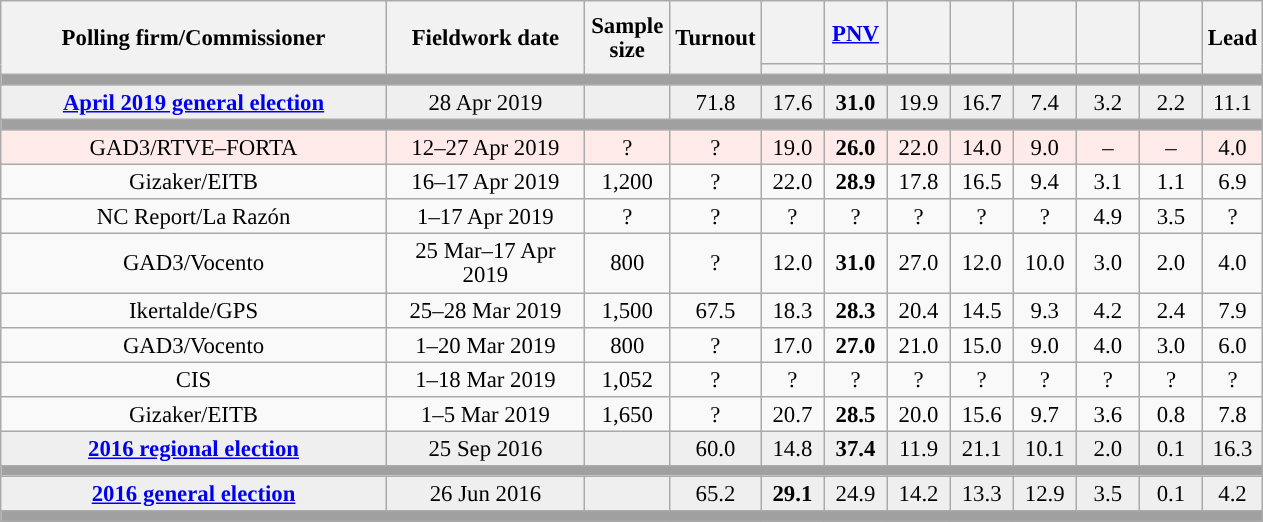<table class="wikitable collapsible collapsed" style="text-align:center; font-size:95%; line-height:16px;">
<tr style="height:42px;">
<th style="width:250px;" rowspan="2">Polling firm/Commissioner</th>
<th style="width:125px;" rowspan="2">Fieldwork date</th>
<th style="width:50px;" rowspan="2">Sample size</th>
<th style="width:45px;" rowspan="2">Turnout</th>
<th style="width:35px;"></th>
<th style="width:35px;"><a href='#'>PNV</a></th>
<th style="width:35px;"></th>
<th style="width:35px;"></th>
<th style="width:35px;"></th>
<th style="width:35px;"></th>
<th style="width:35px;"></th>
<th style="width:30px;" rowspan="2">Lead</th>
</tr>
<tr>
<th style="color:inherit;background:"></th>
<th style="color:inherit;background:"></th>
<th style="color:inherit;background:"></th>
<th style="color:inherit;background:"></th>
<th style="color:inherit;background:"></th>
<th style="color:inherit;background:"></th>
<th style="color:inherit;background:"></th>
</tr>
<tr>
<td colspan="12" style="background:#A0A0A0"></td>
</tr>
<tr style="background:#EFEFEF;">
<td><strong><a href='#'>April 2019 general election</a></strong></td>
<td>28 Apr 2019</td>
<td></td>
<td>71.8</td>
<td>17.6<br></td>
<td><strong>31.0</strong><br></td>
<td>19.9<br></td>
<td>16.7<br></td>
<td>7.4<br></td>
<td>3.2<br></td>
<td>2.2<br></td>
<td style="background:">11.1</td>
</tr>
<tr>
<td colspan="12" style="background:#A0A0A0"></td>
</tr>
<tr style="background:#FFEAEA;">
<td>GAD3/RTVE–FORTA</td>
<td>12–27 Apr 2019</td>
<td>?</td>
<td>?</td>
<td>19.0<br></td>
<td><strong>26.0</strong><br></td>
<td>22.0<br></td>
<td>14.0<br></td>
<td>9.0<br></td>
<td>–</td>
<td>–</td>
<td style="background:">4.0</td>
</tr>
<tr>
<td>Gizaker/EITB</td>
<td>16–17 Apr 2019</td>
<td>1,200</td>
<td>?</td>
<td>22.0<br></td>
<td><strong>28.9</strong><br></td>
<td>17.8<br></td>
<td>16.5<br></td>
<td>9.4<br></td>
<td>3.1<br></td>
<td>1.1<br></td>
<td style="background:">6.9</td>
</tr>
<tr>
<td>NC Report/La Razón</td>
<td>1–17 Apr 2019</td>
<td>?</td>
<td>?</td>
<td>?<br></td>
<td>?<br></td>
<td>?<br></td>
<td>?<br></td>
<td>?<br></td>
<td>4.9<br></td>
<td>3.5<br></td>
<td style="background:">?</td>
</tr>
<tr>
<td>GAD3/Vocento</td>
<td>25 Mar–17 Apr 2019</td>
<td>800</td>
<td>?</td>
<td>12.0<br></td>
<td><strong>31.0</strong><br></td>
<td>27.0<br></td>
<td>12.0<br></td>
<td>10.0<br></td>
<td>3.0<br></td>
<td>2.0<br></td>
<td style="background:">4.0</td>
</tr>
<tr>
<td>Ikertalde/GPS</td>
<td>25–28 Mar 2019</td>
<td>1,500</td>
<td>67.5</td>
<td>18.3<br></td>
<td><strong>28.3</strong><br></td>
<td>20.4<br></td>
<td>14.5<br></td>
<td>9.3<br></td>
<td>4.2<br></td>
<td>2.4<br></td>
<td style="background:">7.9</td>
</tr>
<tr>
<td>GAD3/Vocento</td>
<td>1–20 Mar 2019</td>
<td>800</td>
<td>?</td>
<td>17.0<br></td>
<td><strong>27.0</strong><br></td>
<td>21.0<br></td>
<td>15.0<br></td>
<td>9.0<br></td>
<td>4.0<br></td>
<td>3.0<br></td>
<td style="background:">6.0</td>
</tr>
<tr>
<td>CIS</td>
<td>1–18 Mar 2019</td>
<td>1,052</td>
<td>?</td>
<td>?<br></td>
<td>?<br></td>
<td>?<br></td>
<td>?<br></td>
<td>?<br></td>
<td>?<br></td>
<td>?<br></td>
<td style="background:">?</td>
</tr>
<tr>
<td>Gizaker/EITB</td>
<td>1–5 Mar 2019</td>
<td>1,650</td>
<td>?</td>
<td>20.7<br></td>
<td><strong>28.5</strong><br></td>
<td>20.0<br></td>
<td>15.6<br></td>
<td>9.7<br></td>
<td>3.6<br></td>
<td>0.8<br></td>
<td style="background:">7.8</td>
</tr>
<tr style="background:#EFEFEF;">
<td><strong><a href='#'>2016 regional election</a></strong></td>
<td>25 Sep 2016</td>
<td></td>
<td>60.0</td>
<td>14.8<br></td>
<td><strong>37.4</strong><br></td>
<td>11.9<br></td>
<td>21.1<br></td>
<td>10.1<br></td>
<td>2.0<br></td>
<td>0.1<br></td>
<td style="background:">16.3</td>
</tr>
<tr>
<td colspan="12" style="background:#A0A0A0"></td>
</tr>
<tr style="background:#EFEFEF;">
<td><strong><a href='#'>2016 general election</a></strong></td>
<td>26 Jun 2016</td>
<td></td>
<td>65.2</td>
<td><strong>29.1</strong><br></td>
<td>24.9<br></td>
<td>14.2<br></td>
<td>13.3<br></td>
<td>12.9<br></td>
<td>3.5<br></td>
<td>0.1<br></td>
<td style="background:">4.2</td>
</tr>
<tr>
<td colspan="12" style="background:#A0A0A0"></td>
</tr>
</table>
